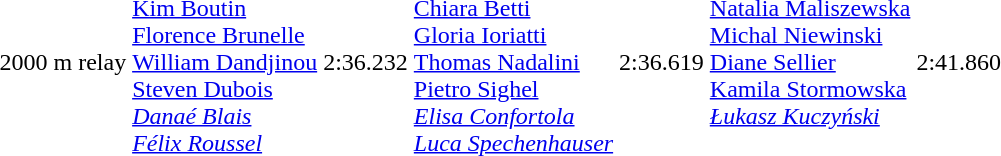<table>
<tr>
<td>2000 m relay</td>
<td><br><a href='#'>Kim Boutin</a><br><a href='#'>Florence Brunelle</a><br><a href='#'>William Dandjinou</a><br><a href='#'>Steven Dubois</a><br><em><a href='#'>Danaé Blais</a></em><br><em><a href='#'>Félix Roussel</a></em></td>
<td>2:36.232</td>
<td><br><a href='#'>Chiara Betti</a><br><a href='#'>Gloria Ioriatti</a><br><a href='#'>Thomas Nadalini</a><br><a href='#'>Pietro Sighel</a><br><em><a href='#'>Elisa Confortola</a></em><br><em><a href='#'>Luca Spechenhauser</a></em></td>
<td>2:36.619</td>
<td valign=top><br><a href='#'>Natalia Maliszewska</a><br><a href='#'>Michal Niewinski</a><br><a href='#'>Diane Sellier</a><br><a href='#'>Kamila Stormowska</a><br><em><a href='#'>Łukasz Kuczyński</a></em></td>
<td>2:41.860</td>
</tr>
</table>
